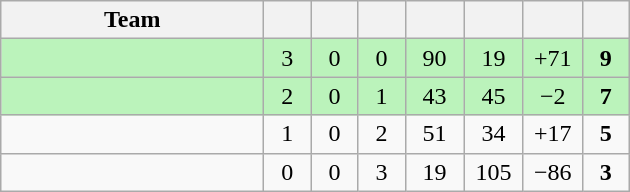<table class="wikitable" style="text-align:center;">
<tr>
<th style="width:10.5em;">Team</th>
<th style="width:1.5em;"></th>
<th style="width:1.5em;"></th>
<th style="width:1.5em;"></th>
<th style="width:2.0em;"></th>
<th style="width:2.0em;"></th>
<th style="width:2.0em;"></th>
<th style="width:1.5em;"></th>
</tr>
<tr bgcolor=#BBF3BB>
<td align="left"></td>
<td>3</td>
<td>0</td>
<td>0</td>
<td>90</td>
<td>19</td>
<td>+71</td>
<td><strong>9</strong></td>
</tr>
<tr bgcolor=#BBF3BB>
<td align="left"></td>
<td>2</td>
<td>0</td>
<td>1</td>
<td>43</td>
<td>45</td>
<td>−2</td>
<td><strong>7</strong></td>
</tr>
<tr>
<td align="left"></td>
<td>1</td>
<td>0</td>
<td>2</td>
<td>51</td>
<td>34</td>
<td>+17</td>
<td><strong>5</strong></td>
</tr>
<tr>
<td align="left"></td>
<td>0</td>
<td>0</td>
<td>3</td>
<td>19</td>
<td>105</td>
<td>−86</td>
<td><strong>3</strong></td>
</tr>
</table>
